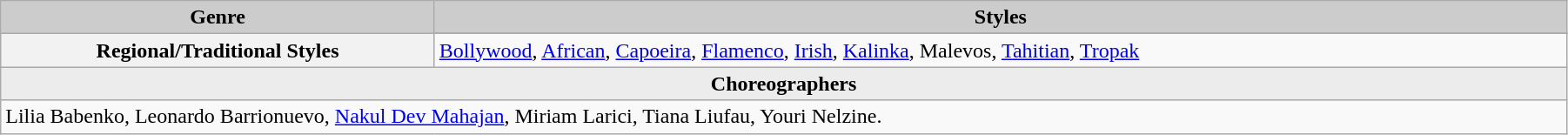<table class="wikitable" style="width:95%;">
<tr>
<th scope="column"  style="background:#ccc; width:325px;">Genre</th>
<th ! scope="column" style="background:#ccc;">Styles</th>
</tr>
<tr>
<th scope="row" rowspan=2>Regional/Traditional Styles</th>
</tr>
<tr>
<td><a href='#'>Bollywood</a>, <a href='#'>African</a>, <a href='#'>Capoeira</a>, <a href='#'>Flamenco</a>, <a href='#'>Irish</a>, <a href='#'>Kalinka</a>, Malevos, <a href='#'>Tahitian</a>, <a href='#'>Tropak</a></td>
</tr>
<tr>
<th scope="row" colspan=2 style="background:#ECECEC;">Choreographers</th>
</tr>
<tr>
<td colspan=2>Lilia Babenko, Leonardo Barrionuevo, <a href='#'>Nakul Dev Mahajan</a>, Miriam Larici, Tiana Liufau, Youri Nelzine.</td>
</tr>
</table>
